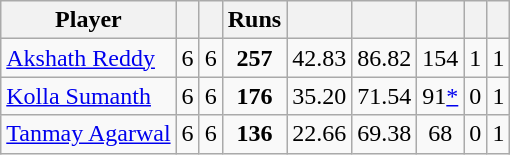<table class="wikitable sortable" style="text-align: center;">
<tr>
<th class="unsortable">Player</th>
<th></th>
<th></th>
<th>Runs</th>
<th></th>
<th></th>
<th></th>
<th></th>
<th></th>
</tr>
<tr>
<td style="text-align:left"><a href='#'>Akshath Reddy</a></td>
<td style="text-align:left">6</td>
<td>6</td>
<td><strong>257</strong></td>
<td>42.83</td>
<td>86.82</td>
<td>154</td>
<td>1</td>
<td>1</td>
</tr>
<tr>
<td style="text-align:left"><a href='#'>Kolla Sumanth</a></td>
<td style="text-align:left">6</td>
<td>6</td>
<td><strong>176</strong></td>
<td>35.20</td>
<td>71.54</td>
<td>91<a href='#'>*</a></td>
<td>0</td>
<td>1</td>
</tr>
<tr>
<td style="text-align:left"><a href='#'>Tanmay Agarwal</a></td>
<td style="text-align:left">6</td>
<td>6</td>
<td><strong>136</strong></td>
<td>22.66</td>
<td>69.38</td>
<td>68</td>
<td>0</td>
<td>1</td>
</tr>
</table>
